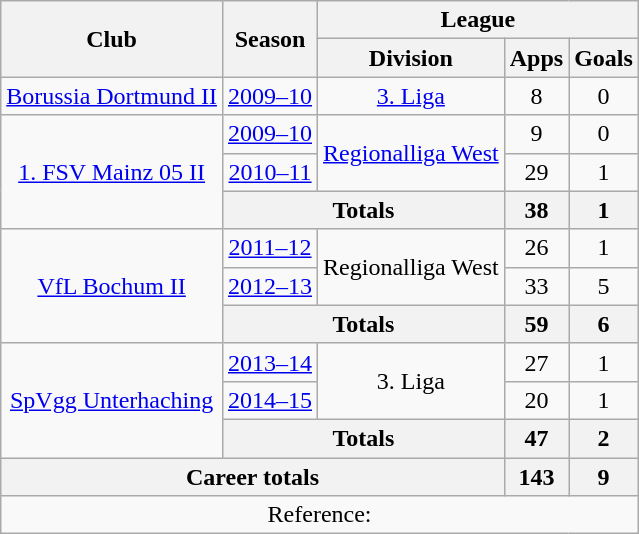<table class="wikitable" Style="text-align: center">
<tr>
<th rowspan="2">Club</th>
<th rowspan="2">Season</th>
<th colspan="3">League</th>
</tr>
<tr>
<th>Division</th>
<th>Apps</th>
<th>Goals</th>
</tr>
<tr>
<td><a href='#'>Borussia Dortmund II</a></td>
<td><a href='#'>2009–10</a></td>
<td><a href='#'>3. Liga</a></td>
<td>8</td>
<td>0</td>
</tr>
<tr>
<td rowspan="3"><a href='#'>1. FSV Mainz 05 II</a></td>
<td><a href='#'>2009–10</a></td>
<td rowspan="2"><a href='#'>Regionalliga West</a></td>
<td>9</td>
<td>0</td>
</tr>
<tr>
<td><a href='#'>2010–11</a></td>
<td>29</td>
<td>1</td>
</tr>
<tr>
<th colspan="2">Totals</th>
<th>38</th>
<th>1</th>
</tr>
<tr>
<td rowspan="3"><a href='#'>VfL Bochum II</a></td>
<td><a href='#'>2011–12</a></td>
<td rowspan="2">Regionalliga West</td>
<td>26</td>
<td>1</td>
</tr>
<tr>
<td><a href='#'>2012–13</a></td>
<td>33</td>
<td>5</td>
</tr>
<tr>
<th colspan="2">Totals</th>
<th>59</th>
<th>6</th>
</tr>
<tr>
<td rowspan="3"><a href='#'>SpVgg Unterhaching</a></td>
<td><a href='#'>2013–14</a></td>
<td rowspan="2">3. Liga</td>
<td>27</td>
<td>1</td>
</tr>
<tr>
<td><a href='#'>2014–15</a></td>
<td>20</td>
<td>1</td>
</tr>
<tr>
<th colspan="2">Totals</th>
<th>47</th>
<th>2</th>
</tr>
<tr>
<th colspan="3">Career totals</th>
<th>143</th>
<th>9</th>
</tr>
<tr>
<td colspan="5">Reference:</td>
</tr>
</table>
